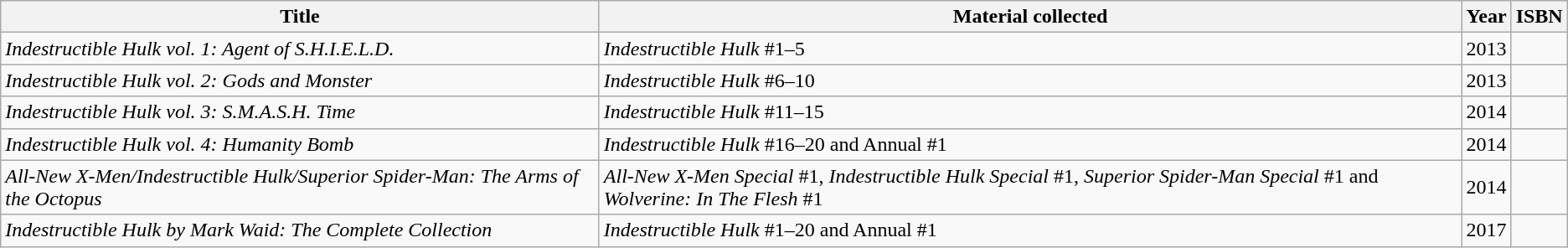<table class="wikitable sortable">
<tr>
<th>Title</th>
<th>Material collected</th>
<th>Year</th>
<th>ISBN</th>
</tr>
<tr>
<td><em>Indestructible Hulk vol. 1: Agent of S.H.I.E.L.D.</em></td>
<td><em>Indestructible Hulk</em> #1–5</td>
<td>2013</td>
<td></td>
</tr>
<tr>
<td><em>Indestructible Hulk vol. 2: Gods and Monster</em></td>
<td><em>Indestructible Hulk</em> #6–10</td>
<td>2013</td>
<td></td>
</tr>
<tr>
<td><em>Indestructible Hulk vol. 3: S.M.A.S.H. Time</em></td>
<td><em>Indestructible Hulk</em> #11–15</td>
<td>2014</td>
<td></td>
</tr>
<tr>
<td><em>Indestructible Hulk vol. 4: Humanity Bomb</em></td>
<td><em>Indestructible Hulk</em> #16–20 and Annual #1</td>
<td>2014</td>
<td></td>
</tr>
<tr>
<td><em>All-New X-Men/Indestructible Hulk/Superior Spider-Man: The Arms of the Octopus</em></td>
<td><em>All-New X-Men Special</em> #1, <em>Indestructible Hulk Special</em> #1, <em>Superior Spider-Man Special</em> #1  and <em>Wolverine: In The Flesh</em> #1</td>
<td>2014</td>
<td></td>
</tr>
<tr>
<td><em>Indestructible Hulk by Mark Waid: The Complete Collection</em></td>
<td><em>Indestructible Hulk</em> #1–20 and Annual #1</td>
<td>2017</td>
<td></td>
</tr>
</table>
